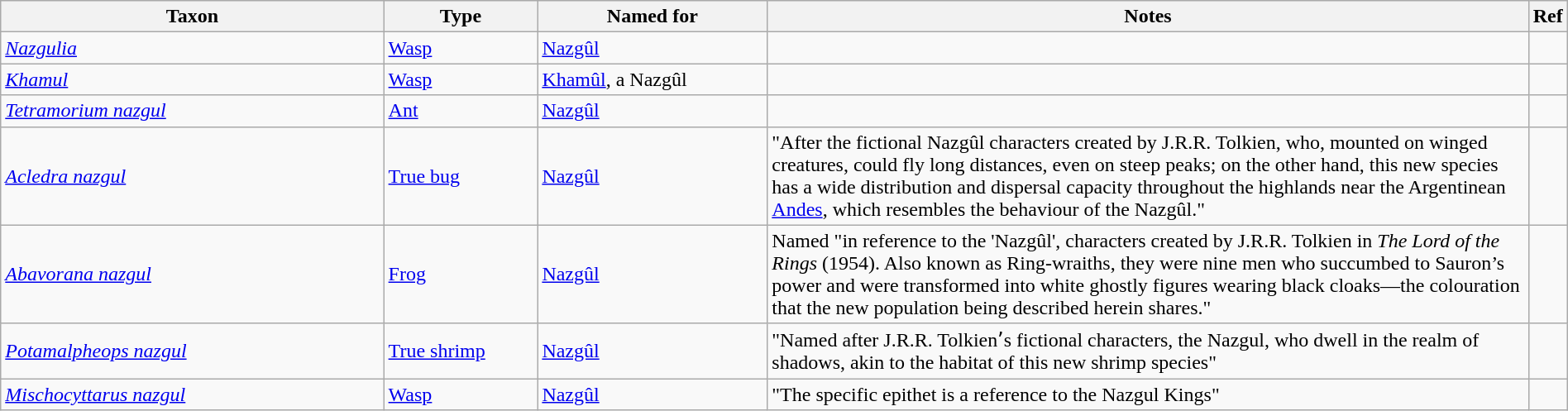<table class="wikitable sortable" width="100%">
<tr>
<th style="width:25%;">Taxon</th>
<th style="width:10%;">Type</th>
<th style="width:15%;">Named for</th>
<th style="width:50%;">Notes</th>
<th class="unsortable">Ref</th>
</tr>
<tr>
<td><em><a href='#'>Nazgulia</a></em> </td>
<td><a href='#'>Wasp</a></td>
<td><a href='#'>Nazgûl</a></td>
<td></td>
<td></td>
</tr>
<tr>
<td><em><a href='#'>Khamul</a></em> </td>
<td><a href='#'>Wasp</a></td>
<td><a href='#'>Khamûl</a>, a Nazgûl</td>
<td></td>
<td></td>
</tr>
<tr>
<td><em><a href='#'>Tetramorium nazgul</a></em> </td>
<td><a href='#'>Ant</a></td>
<td><a href='#'>Nazgûl</a></td>
<td></td>
<td></td>
</tr>
<tr>
<td><em><a href='#'>Acledra nazgul</a></em> </td>
<td><a href='#'>True bug</a></td>
<td><a href='#'>Nazgûl</a></td>
<td>"After the fictional Nazgûl characters created by J.R.R. Tolkien, who, mounted on winged creatures, could fly long distances, even on steep peaks; on the other hand, this new species has a wide distribution and dispersal capacity throughout the highlands near the Argentinean <a href='#'>Andes</a>, which resembles the behaviour of the Nazgûl."</td>
<td></td>
</tr>
<tr>
<td><em><a href='#'>Abavorana nazgul</a></em> </td>
<td><a href='#'>Frog</a></td>
<td><a href='#'>Nazgûl</a></td>
<td>Named "in reference to the 'Nazgûl', characters created by J.R.R. Tolkien in <em>The Lord of the Rings</em> (1954). Also known as Ring-wraiths, they were nine men who succumbed to Sauron’s power and were transformed into white ghostly figures wearing black cloaks—the colouration that the new population being described herein shares."</td>
<td></td>
</tr>
<tr>
<td><em><a href='#'>Potamalpheops nazgul</a></em> </td>
<td><a href='#'>True shrimp</a></td>
<td><a href='#'>Nazgûl</a></td>
<td>"Named after J.R.R. Tolkienʼs fictional characters, the Nazgul, who dwell in the realm of shadows, akin to the habitat of this new shrimp species"</td>
<td></td>
</tr>
<tr>
<td><em><a href='#'>Mischocyttarus nazgul</a></em> </td>
<td><a href='#'>Wasp</a></td>
<td><a href='#'>Nazgûl</a></td>
<td>"The specific epithet is a reference to the Nazgul Kings"</td>
<td></td>
</tr>
</table>
